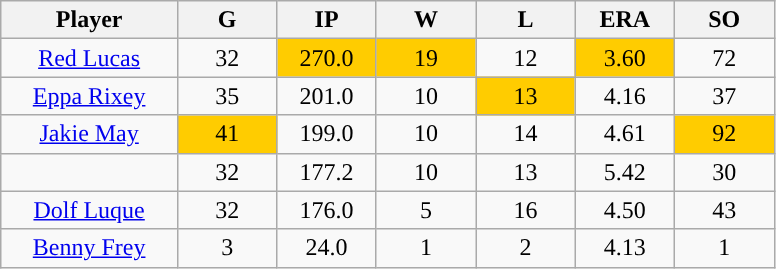<table class="wikitable sortable">
<tr>
<th bgcolor="#DDDDFF" width="16%">Player</th>
<th bgcolor="#DDDDFF" width="9%">G</th>
<th bgcolor="#DDDDFF" width="9%">IP</th>
<th bgcolor="#DDDDFF" width="9%">W</th>
<th bgcolor="#DDDDFF" width="9%">L</th>
<th bgcolor="#DDDDFF" width="9%">ERA</th>
<th bgcolor="#DDDDFF" width="9%">SO</th>
</tr>
<tr align="center">
<td><a href='#'>Red Lucas</a></td>
<td>32</td>
<td style="background:#fc0;">270.0</td>
<td style="background:#fc0;">19</td>
<td>12</td>
<td style="background:#fc0;">3.60</td>
<td>72</td>
</tr>
<tr align=center>
<td><a href='#'>Eppa Rixey</a></td>
<td>35</td>
<td>201.0</td>
<td>10</td>
<td style="background:#fc0;">13</td>
<td>4.16</td>
<td>37</td>
</tr>
<tr align=center>
<td><a href='#'>Jakie May</a></td>
<td style="background:#fc0;">41</td>
<td>199.0</td>
<td>10</td>
<td>14</td>
<td>4.61</td>
<td style="background:#fc0;">92</td>
</tr>
<tr align=center>
<td></td>
<td>32</td>
<td>177.2</td>
<td>10</td>
<td>13</td>
<td>5.42</td>
<td>30</td>
</tr>
<tr align="center">
<td><a href='#'>Dolf Luque</a></td>
<td>32</td>
<td>176.0</td>
<td>5</td>
<td>16</td>
<td>4.50</td>
<td>43</td>
</tr>
<tr align=center>
<td><a href='#'>Benny Frey</a></td>
<td>3</td>
<td>24.0</td>
<td>1</td>
<td>2</td>
<td>4.13</td>
<td>1</td>
</tr>
</table>
